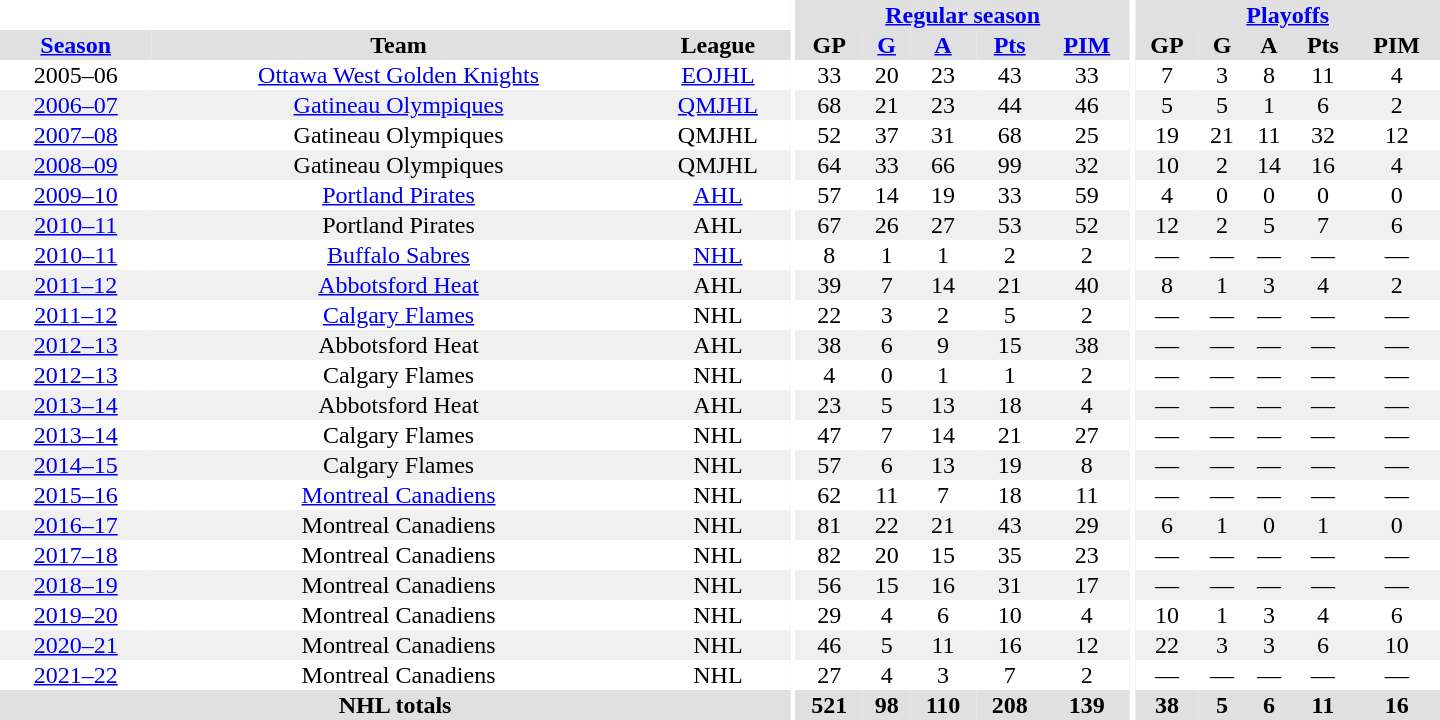<table border="0" cellpadding="1" cellspacing="0" style="text-align:center; width:60em">
<tr bgcolor="#e0e0e0">
<th colspan="3" bgcolor="#ffffff"></th>
<th rowspan="99" bgcolor="#ffffff"></th>
<th colspan="5"><a href='#'>Regular season</a></th>
<th rowspan="99" bgcolor="#ffffff"></th>
<th colspan="5"><a href='#'>Playoffs</a></th>
</tr>
<tr bgcolor="#e0e0e0">
<th><a href='#'>Season</a></th>
<th>Team</th>
<th>League</th>
<th>GP</th>
<th><a href='#'>G</a></th>
<th><a href='#'>A</a></th>
<th><a href='#'>Pts</a></th>
<th><a href='#'>PIM</a></th>
<th>GP</th>
<th>G</th>
<th>A</th>
<th>Pts</th>
<th>PIM</th>
</tr>
<tr>
<td>2005–06</td>
<td><a href='#'>Ottawa West Golden Knights</a></td>
<td><a href='#'>EOJHL</a></td>
<td>33</td>
<td>20</td>
<td>23</td>
<td>43</td>
<td>33</td>
<td>7</td>
<td>3</td>
<td>8</td>
<td>11</td>
<td>4</td>
</tr>
<tr bgcolor="#f0f0f0">
<td><a href='#'>2006–07</a></td>
<td><a href='#'>Gatineau Olympiques</a></td>
<td><a href='#'>QMJHL</a></td>
<td>68</td>
<td>21</td>
<td>23</td>
<td>44</td>
<td>46</td>
<td>5</td>
<td>5</td>
<td>1</td>
<td>6</td>
<td>2</td>
</tr>
<tr>
<td><a href='#'>2007–08</a></td>
<td>Gatineau Olympiques</td>
<td>QMJHL</td>
<td>52</td>
<td>37</td>
<td>31</td>
<td>68</td>
<td>25</td>
<td>19</td>
<td>21</td>
<td>11</td>
<td>32</td>
<td>12</td>
</tr>
<tr bgcolor="#f0f0f0">
<td><a href='#'>2008–09</a></td>
<td>Gatineau Olympiques</td>
<td>QMJHL</td>
<td>64</td>
<td>33</td>
<td>66</td>
<td>99</td>
<td>32</td>
<td>10</td>
<td>2</td>
<td>14</td>
<td>16</td>
<td>4</td>
</tr>
<tr>
<td><a href='#'>2009–10</a></td>
<td><a href='#'>Portland Pirates</a></td>
<td><a href='#'>AHL</a></td>
<td>57</td>
<td>14</td>
<td>19</td>
<td>33</td>
<td>59</td>
<td>4</td>
<td>0</td>
<td>0</td>
<td>0</td>
<td>0</td>
</tr>
<tr bgcolor="#f0f0f0">
<td><a href='#'>2010–11</a></td>
<td>Portland Pirates</td>
<td>AHL</td>
<td>67</td>
<td>26</td>
<td>27</td>
<td>53</td>
<td>52</td>
<td>12</td>
<td>2</td>
<td>5</td>
<td>7</td>
<td>6</td>
</tr>
<tr>
<td><a href='#'>2010–11</a></td>
<td><a href='#'>Buffalo Sabres</a></td>
<td><a href='#'>NHL</a></td>
<td>8</td>
<td>1</td>
<td>1</td>
<td>2</td>
<td>2</td>
<td>—</td>
<td>—</td>
<td>—</td>
<td>—</td>
<td>—</td>
</tr>
<tr bgcolor="#f0f0f0">
<td><a href='#'>2011–12</a></td>
<td><a href='#'>Abbotsford Heat</a></td>
<td>AHL</td>
<td>39</td>
<td>7</td>
<td>14</td>
<td>21</td>
<td>40</td>
<td>8</td>
<td>1</td>
<td>3</td>
<td>4</td>
<td>2</td>
</tr>
<tr>
<td><a href='#'>2011–12</a></td>
<td><a href='#'>Calgary Flames</a></td>
<td>NHL</td>
<td>22</td>
<td>3</td>
<td>2</td>
<td>5</td>
<td>2</td>
<td>—</td>
<td>—</td>
<td>—</td>
<td>—</td>
<td>—</td>
</tr>
<tr bgcolor="#f0f0f0">
<td><a href='#'>2012–13</a></td>
<td>Abbotsford Heat</td>
<td>AHL</td>
<td>38</td>
<td>6</td>
<td>9</td>
<td>15</td>
<td>38</td>
<td>—</td>
<td>—</td>
<td>—</td>
<td>—</td>
<td>—</td>
</tr>
<tr>
<td><a href='#'>2012–13</a></td>
<td>Calgary Flames</td>
<td>NHL</td>
<td>4</td>
<td>0</td>
<td>1</td>
<td>1</td>
<td>2</td>
<td>—</td>
<td>—</td>
<td>—</td>
<td>—</td>
<td>—</td>
</tr>
<tr bgcolor="#f0f0f0">
<td><a href='#'>2013–14</a></td>
<td>Abbotsford Heat</td>
<td>AHL</td>
<td>23</td>
<td>5</td>
<td>13</td>
<td>18</td>
<td>4</td>
<td>—</td>
<td>—</td>
<td>—</td>
<td>—</td>
<td>—</td>
</tr>
<tr>
<td><a href='#'>2013–14</a></td>
<td>Calgary Flames</td>
<td>NHL</td>
<td>47</td>
<td>7</td>
<td>14</td>
<td>21</td>
<td>27</td>
<td>—</td>
<td>—</td>
<td>—</td>
<td>—</td>
<td>—</td>
</tr>
<tr bgcolor="#f0f0f0">
<td><a href='#'>2014–15</a></td>
<td>Calgary Flames</td>
<td>NHL</td>
<td>57</td>
<td>6</td>
<td>13</td>
<td>19</td>
<td>8</td>
<td>—</td>
<td>—</td>
<td>—</td>
<td>—</td>
<td>—</td>
</tr>
<tr>
<td><a href='#'>2015–16</a></td>
<td><a href='#'>Montreal Canadiens</a></td>
<td>NHL</td>
<td>62</td>
<td>11</td>
<td>7</td>
<td>18</td>
<td>11</td>
<td>—</td>
<td>—</td>
<td>—</td>
<td>—</td>
<td>—</td>
</tr>
<tr bgcolor="#f0f0f0">
<td><a href='#'>2016–17</a></td>
<td>Montreal Canadiens</td>
<td>NHL</td>
<td>81</td>
<td>22</td>
<td>21</td>
<td>43</td>
<td>29</td>
<td>6</td>
<td>1</td>
<td>0</td>
<td>1</td>
<td>0</td>
</tr>
<tr>
<td><a href='#'>2017–18</a></td>
<td>Montreal Canadiens</td>
<td>NHL</td>
<td>82</td>
<td>20</td>
<td>15</td>
<td>35</td>
<td>23</td>
<td>—</td>
<td>—</td>
<td>—</td>
<td>—</td>
<td>—</td>
</tr>
<tr bgcolor="#f0f0f0">
<td><a href='#'>2018–19</a></td>
<td>Montreal Canadiens</td>
<td>NHL</td>
<td>56</td>
<td>15</td>
<td>16</td>
<td>31</td>
<td>17</td>
<td>—</td>
<td>—</td>
<td>—</td>
<td>—</td>
<td>—</td>
</tr>
<tr>
<td><a href='#'>2019–20</a></td>
<td>Montreal Canadiens</td>
<td>NHL</td>
<td>29</td>
<td>4</td>
<td>6</td>
<td>10</td>
<td>4</td>
<td>10</td>
<td>1</td>
<td>3</td>
<td>4</td>
<td>6</td>
</tr>
<tr bgcolor="#f0f0f0">
<td><a href='#'>2020–21</a></td>
<td>Montreal Canadiens</td>
<td>NHL</td>
<td>46</td>
<td>5</td>
<td>11</td>
<td>16</td>
<td>12</td>
<td>22</td>
<td>3</td>
<td>3</td>
<td>6</td>
<td>10</td>
</tr>
<tr>
<td><a href='#'>2021–22</a></td>
<td>Montreal Canadiens</td>
<td>NHL</td>
<td>27</td>
<td>4</td>
<td>3</td>
<td>7</td>
<td>2</td>
<td>—</td>
<td>—</td>
<td>—</td>
<td>—</td>
<td>—</td>
</tr>
<tr bgcolor="#e0e0e0">
<th colspan="3">NHL totals</th>
<th>521</th>
<th>98</th>
<th>110</th>
<th>208</th>
<th>139</th>
<th>38</th>
<th>5</th>
<th>6</th>
<th>11</th>
<th>16</th>
</tr>
</table>
